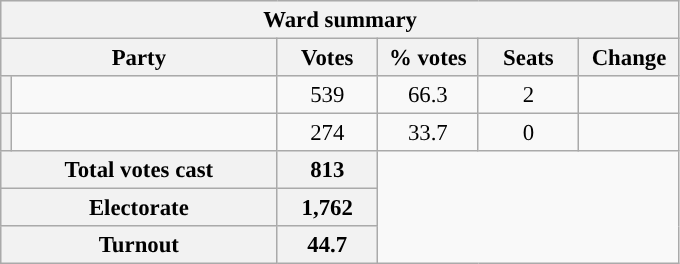<table class="wikitable" style="font-size: 95%;">
<tr style="background-color:#E9E9E9">
<th colspan="6">Ward summary</th>
</tr>
<tr style="background-color:#E9E9E9">
<th colspan="2">Party</th>
<th style="width: 60px">Votes</th>
<th style="width: 60px">% votes</th>
<th style="width: 60px">Seats</th>
<th style="width: 60px">Change</th>
</tr>
<tr>
<th style="background-color: "></th>
<td style="width: 170px"><a href='#'></a></td>
<td align="center">539</td>
<td align="center">66.3</td>
<td align="center">2</td>
<td align="center"></td>
</tr>
<tr>
<th style="background-color: "></th>
<td style="width: 170px"><a href='#'></a></td>
<td align="center">274</td>
<td align="center">33.7</td>
<td align="center">0</td>
<td align="center"></td>
</tr>
<tr style="background-color:#E9E9E9">
<th colspan="2">Total votes cast</th>
<th style="width: 60px">813</th>
</tr>
<tr style="background-color:#E9E9E9">
<th colspan="2">Electorate</th>
<th style="width: 60px">1,762</th>
</tr>
<tr style="background-color:#E9E9E9">
<th colspan="2">Turnout</th>
<th style="width: 60px">44.7</th>
</tr>
</table>
